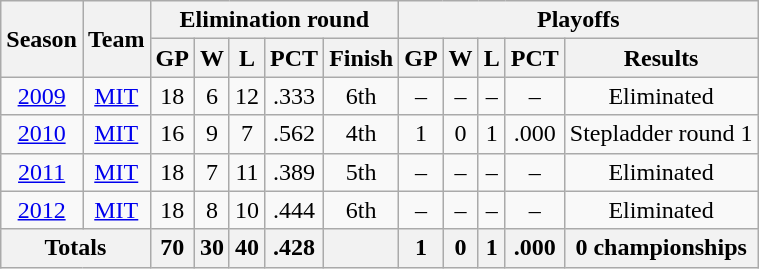<table class=wikitable style="text-align:center">
<tr>
<th rowspan=2>Season</th>
<th rowspan=2>Team</th>
<th colspan="5">Elimination round</th>
<th colspan="5">Playoffs</th>
</tr>
<tr>
<th>GP</th>
<th>W</th>
<th>L</th>
<th>PCT</th>
<th>Finish</th>
<th>GP</th>
<th>W</th>
<th>L</th>
<th>PCT</th>
<th>Results</th>
</tr>
<tr>
<td><a href='#'>2009</a></td>
<td><a href='#'>MIT</a></td>
<td>18</td>
<td>6</td>
<td>12</td>
<td>.333</td>
<td>6th</td>
<td>–</td>
<td>–</td>
<td>–</td>
<td>–</td>
<td>Eliminated</td>
</tr>
<tr>
<td><a href='#'>2010</a></td>
<td><a href='#'>MIT</a></td>
<td>16</td>
<td>9</td>
<td>7</td>
<td>.562</td>
<td>4th</td>
<td>1</td>
<td>0</td>
<td>1</td>
<td>.000</td>
<td>Stepladder round 1</td>
</tr>
<tr>
<td><a href='#'>2011</a></td>
<td><a href='#'>MIT</a></td>
<td>18</td>
<td>7</td>
<td>11</td>
<td>.389</td>
<td>5th</td>
<td>–</td>
<td>–</td>
<td>–</td>
<td>–</td>
<td>Eliminated</td>
</tr>
<tr>
<td><a href='#'>2012</a></td>
<td><a href='#'>MIT</a></td>
<td>18</td>
<td>8</td>
<td>10</td>
<td>.444</td>
<td>6th</td>
<td>–</td>
<td>–</td>
<td>–</td>
<td>–</td>
<td>Eliminated</td>
</tr>
<tr>
<th colspan="2">Totals</th>
<th>70</th>
<th>30</th>
<th>40</th>
<th>.428</th>
<th></th>
<th>1</th>
<th>0</th>
<th>1</th>
<th>.000</th>
<th>0 championships</th>
</tr>
</table>
